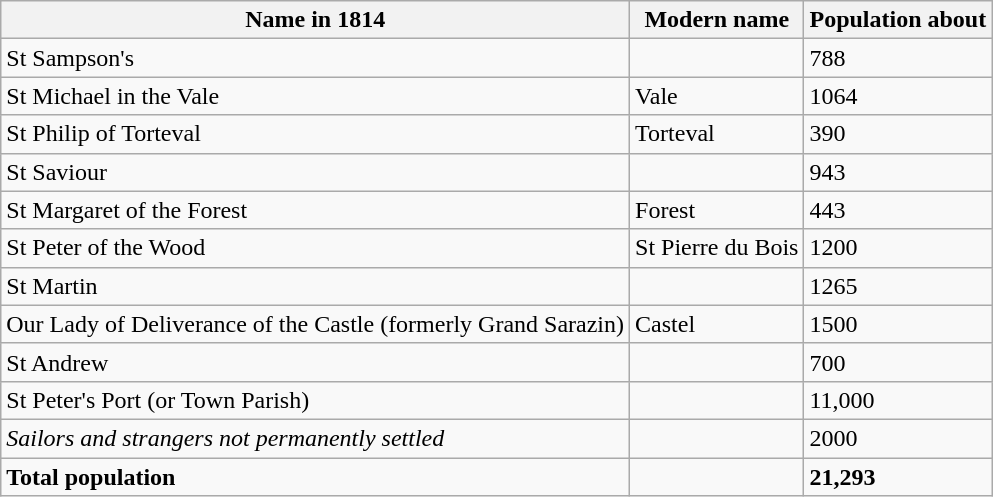<table class="wikitable">
<tr>
<th>Name in 1814</th>
<th>Modern name</th>
<th>Population about</th>
</tr>
<tr>
<td>St Sampson's</td>
<td></td>
<td>788</td>
</tr>
<tr>
<td>St Michael in the Vale</td>
<td>Vale</td>
<td>1064</td>
</tr>
<tr>
<td>St Philip of Torteval</td>
<td>Torteval</td>
<td>390</td>
</tr>
<tr>
<td>St Saviour</td>
<td></td>
<td>943</td>
</tr>
<tr>
<td>St Margaret of the Forest</td>
<td>Forest</td>
<td>443</td>
</tr>
<tr>
<td>St Peter of the Wood</td>
<td>St Pierre du Bois</td>
<td>1200</td>
</tr>
<tr>
<td>St Martin</td>
<td></td>
<td>1265</td>
</tr>
<tr>
<td>Our Lady of Deliverance of the Castle (formerly Grand Sarazin)</td>
<td>Castel</td>
<td>1500</td>
</tr>
<tr>
<td>St Andrew</td>
<td></td>
<td>700</td>
</tr>
<tr>
<td>St Peter's Port (or Town Parish)</td>
<td></td>
<td>11,000</td>
</tr>
<tr>
<td><em>Sailors and strangers not permanently settled</em></td>
<td></td>
<td>2000</td>
</tr>
<tr>
<td><strong>Total population</strong></td>
<td></td>
<td><strong>21,293</strong></td>
</tr>
</table>
